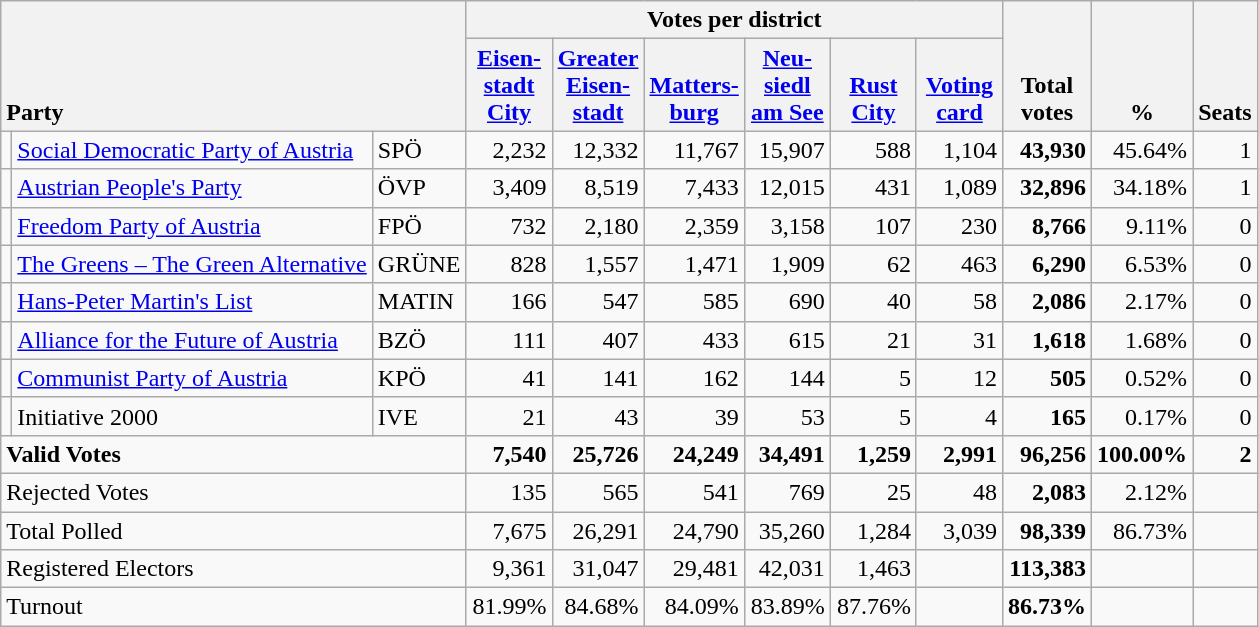<table class="wikitable" border="1" style="text-align:right;">
<tr>
<th style="text-align:left;" valign=bottom rowspan=2 colspan=3>Party</th>
<th colspan=6>Votes per district</th>
<th align=center valign=bottom rowspan=2 width="50">Total<br>votes</th>
<th align=center valign=bottom rowspan=2 width="50">%</th>
<th align=center valign=bottom rowspan=2>Seats</th>
</tr>
<tr>
<th align=center valign=bottom width="50"><a href='#'>Eisen-<br>stadt<br>City</a></th>
<th align=center valign=bottom width="50"><a href='#'>Greater<br>Eisen-<br>stadt</a></th>
<th align=center valign=bottom width="50"><a href='#'>Matters-<br>burg</a></th>
<th align=center valign=bottom width="50"><a href='#'>Neu-<br>siedl<br>am See</a></th>
<th align=center valign=bottom width="50"><a href='#'>Rust<br>City</a></th>
<th align=center valign=bottom width="50"><a href='#'>Voting<br>card</a></th>
</tr>
<tr>
<td></td>
<td align=left><a href='#'>Social Democratic Party of Austria</a></td>
<td align=left>SPÖ</td>
<td>2,232</td>
<td>12,332</td>
<td>11,767</td>
<td>15,907</td>
<td>588</td>
<td>1,104</td>
<td><strong>43,930</strong></td>
<td>45.64%</td>
<td>1</td>
</tr>
<tr>
<td></td>
<td align=left><a href='#'>Austrian People's Party</a></td>
<td align=left>ÖVP</td>
<td>3,409</td>
<td>8,519</td>
<td>7,433</td>
<td>12,015</td>
<td>431</td>
<td>1,089</td>
<td><strong>32,896</strong></td>
<td>34.18%</td>
<td>1</td>
</tr>
<tr>
<td></td>
<td align=left><a href='#'>Freedom Party of Austria</a></td>
<td align=left>FPÖ</td>
<td>732</td>
<td>2,180</td>
<td>2,359</td>
<td>3,158</td>
<td>107</td>
<td>230</td>
<td><strong>8,766</strong></td>
<td>9.11%</td>
<td>0</td>
</tr>
<tr>
<td></td>
<td align=left style="white-space: nowrap;"><a href='#'>The Greens – The Green Alternative</a></td>
<td align=left>GRÜNE</td>
<td>828</td>
<td>1,557</td>
<td>1,471</td>
<td>1,909</td>
<td>62</td>
<td>463</td>
<td><strong>6,290</strong></td>
<td>6.53%</td>
<td>0</td>
</tr>
<tr>
<td></td>
<td align=left><a href='#'>Hans-Peter Martin's List</a></td>
<td align=left>MATIN</td>
<td>166</td>
<td>547</td>
<td>585</td>
<td>690</td>
<td>40</td>
<td>58</td>
<td><strong>2,086</strong></td>
<td>2.17%</td>
<td>0</td>
</tr>
<tr>
<td></td>
<td align=left><a href='#'>Alliance for the Future of Austria</a></td>
<td align=left>BZÖ</td>
<td>111</td>
<td>407</td>
<td>433</td>
<td>615</td>
<td>21</td>
<td>31</td>
<td><strong>1,618</strong></td>
<td>1.68%</td>
<td>0</td>
</tr>
<tr>
<td></td>
<td align=left><a href='#'>Communist Party of Austria</a></td>
<td align=left>KPÖ</td>
<td>41</td>
<td>141</td>
<td>162</td>
<td>144</td>
<td>5</td>
<td>12</td>
<td><strong>505</strong></td>
<td>0.52%</td>
<td>0</td>
</tr>
<tr>
<td></td>
<td align=left>Initiative 2000</td>
<td align=left>IVE</td>
<td>21</td>
<td>43</td>
<td>39</td>
<td>53</td>
<td>5</td>
<td>4</td>
<td><strong>165</strong></td>
<td>0.17%</td>
<td>0</td>
</tr>
<tr style="font-weight:bold">
<td align=left colspan=3>Valid Votes</td>
<td>7,540</td>
<td>25,726</td>
<td>24,249</td>
<td>34,491</td>
<td>1,259</td>
<td>2,991</td>
<td>96,256</td>
<td>100.00%</td>
<td>2</td>
</tr>
<tr>
<td align=left colspan=3>Rejected Votes</td>
<td>135</td>
<td>565</td>
<td>541</td>
<td>769</td>
<td>25</td>
<td>48</td>
<td><strong>2,083</strong></td>
<td>2.12%</td>
<td></td>
</tr>
<tr>
<td align=left colspan=3>Total Polled</td>
<td>7,675</td>
<td>26,291</td>
<td>24,790</td>
<td>35,260</td>
<td>1,284</td>
<td>3,039</td>
<td><strong>98,339</strong></td>
<td>86.73%</td>
<td></td>
</tr>
<tr>
<td align=left colspan=3>Registered Electors</td>
<td>9,361</td>
<td>31,047</td>
<td>29,481</td>
<td>42,031</td>
<td>1,463</td>
<td></td>
<td><strong>113,383</strong></td>
<td></td>
<td></td>
</tr>
<tr>
<td align=left colspan=3>Turnout</td>
<td>81.99%</td>
<td>84.68%</td>
<td>84.09%</td>
<td>83.89%</td>
<td>87.76%</td>
<td></td>
<td><strong>86.73%</strong></td>
<td></td>
<td></td>
</tr>
</table>
